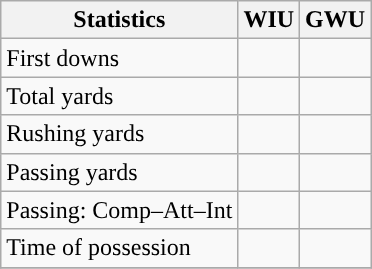<table class="wikitable" style="float: left;">
<tr>
<th>Statistics</th>
<th>WIU</th>
<th>GWU</th>
</tr>
<tr>
<td>First downs</td>
<td></td>
<td></td>
</tr>
<tr>
<td>Total yards</td>
<td></td>
<td></td>
</tr>
<tr>
<td>Rushing yards</td>
<td></td>
<td></td>
</tr>
<tr>
<td>Passing yards</td>
<td></td>
<td></td>
</tr>
<tr>
<td>Passing: Comp–Att–Int</td>
<td></td>
<td></td>
</tr>
<tr>
<td>Time of possession</td>
<td></td>
<td></td>
</tr>
<tr>
</tr>
</table>
